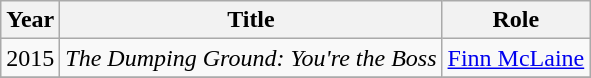<table class="wikitable">
<tr>
<th>Year</th>
<th>Title</th>
<th>Role</th>
</tr>
<tr>
<td>2015</td>
<td><em>The Dumping Ground: You're the Boss</em></td>
<td><a href='#'>Finn McLaine</a></td>
</tr>
<tr>
</tr>
</table>
